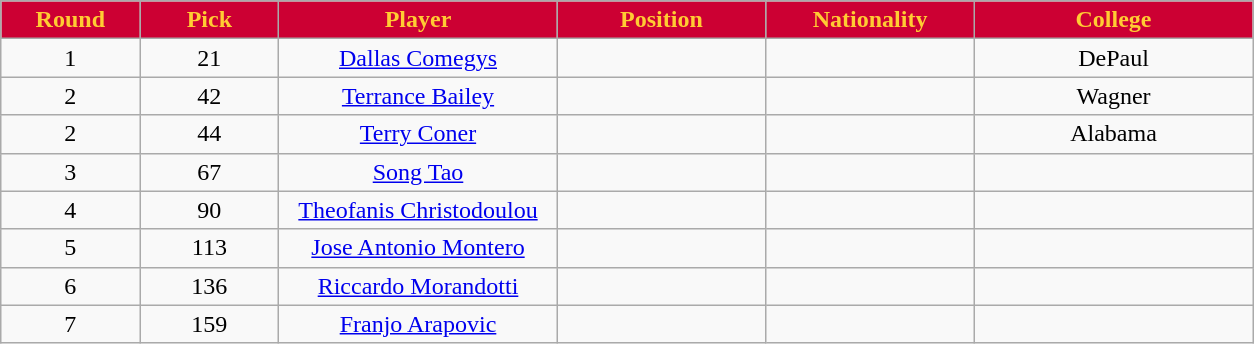<table class="wikitable sortable sortable">
<tr>
<th style="background:#C03; color:#FC3" width="10%">Round</th>
<th style="background:#C03; color:#FC3" width="10%">Pick</th>
<th style="background:#C03; color:#FC3" width="20%">Player</th>
<th style="background:#C03; color:#FC3" width="15%">Position</th>
<th style="background:#C03; color:#FC3" width="15%">Nationality</th>
<th style="background:#C03; color:#FC3" width="20%">College</th>
</tr>
<tr style="text-align: center">
<td>1</td>
<td>21</td>
<td><a href='#'>Dallas Comegys</a></td>
<td></td>
<td></td>
<td>DePaul</td>
</tr>
<tr style="text-align: center">
<td>2</td>
<td>42</td>
<td><a href='#'>Terrance Bailey</a></td>
<td></td>
<td></td>
<td>Wagner</td>
</tr>
<tr style="text-align: center">
<td>2</td>
<td>44</td>
<td><a href='#'>Terry Coner</a></td>
<td></td>
<td></td>
<td>Alabama</td>
</tr>
<tr style="text-align: center">
<td>3</td>
<td>67</td>
<td><a href='#'>Song Tao</a></td>
<td></td>
<td></td>
<td></td>
</tr>
<tr style="text-align: center">
<td>4</td>
<td>90</td>
<td><a href='#'>Theofanis Christodoulou</a></td>
<td></td>
<td></td>
<td></td>
</tr>
<tr style="text-align: center">
<td>5</td>
<td>113</td>
<td><a href='#'>Jose Antonio Montero</a></td>
<td></td>
<td></td>
<td></td>
</tr>
<tr style="text-align: center">
<td>6</td>
<td>136</td>
<td><a href='#'>Riccardo Morandotti</a></td>
<td></td>
<td></td>
<td></td>
</tr>
<tr style="text-align: center">
<td>7</td>
<td>159</td>
<td><a href='#'>Franjo Arapovic</a></td>
<td></td>
<td></td>
<td></td>
</tr>
</table>
